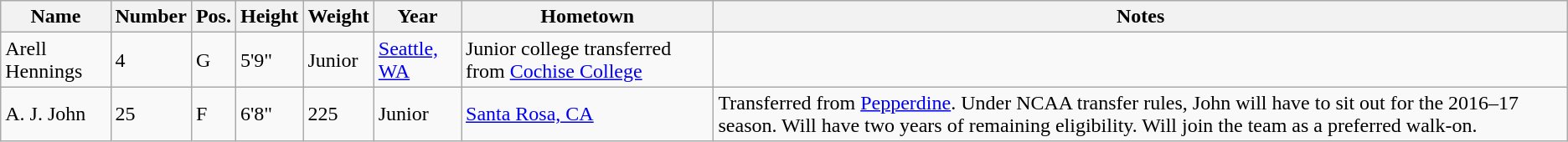<table class="wikitable sortable" border="1">
<tr>
<th>Name</th>
<th>Number</th>
<th>Pos.</th>
<th>Height</th>
<th>Weight</th>
<th>Year</th>
<th>Hometown</th>
<th class="unsortable">Notes</th>
</tr>
<tr>
<td>Arell Hennings</td>
<td>4</td>
<td>G</td>
<td>5'9"</td>
<td>Junior</td>
<td><a href='#'>Seattle, WA</a></td>
<td>Junior college transferred from <a href='#'>Cochise College</a></td>
</tr>
<tr>
<td>A. J. John</td>
<td>25</td>
<td>F</td>
<td>6'8"</td>
<td>225</td>
<td>Junior</td>
<td><a href='#'>Santa Rosa, CA</a></td>
<td>Transferred from <a href='#'>Pepperdine</a>. Under NCAA transfer rules, John will have to sit out for the 2016–17 season. Will have two years of remaining eligibility. Will join the team as a preferred walk-on.</td>
</tr>
</table>
